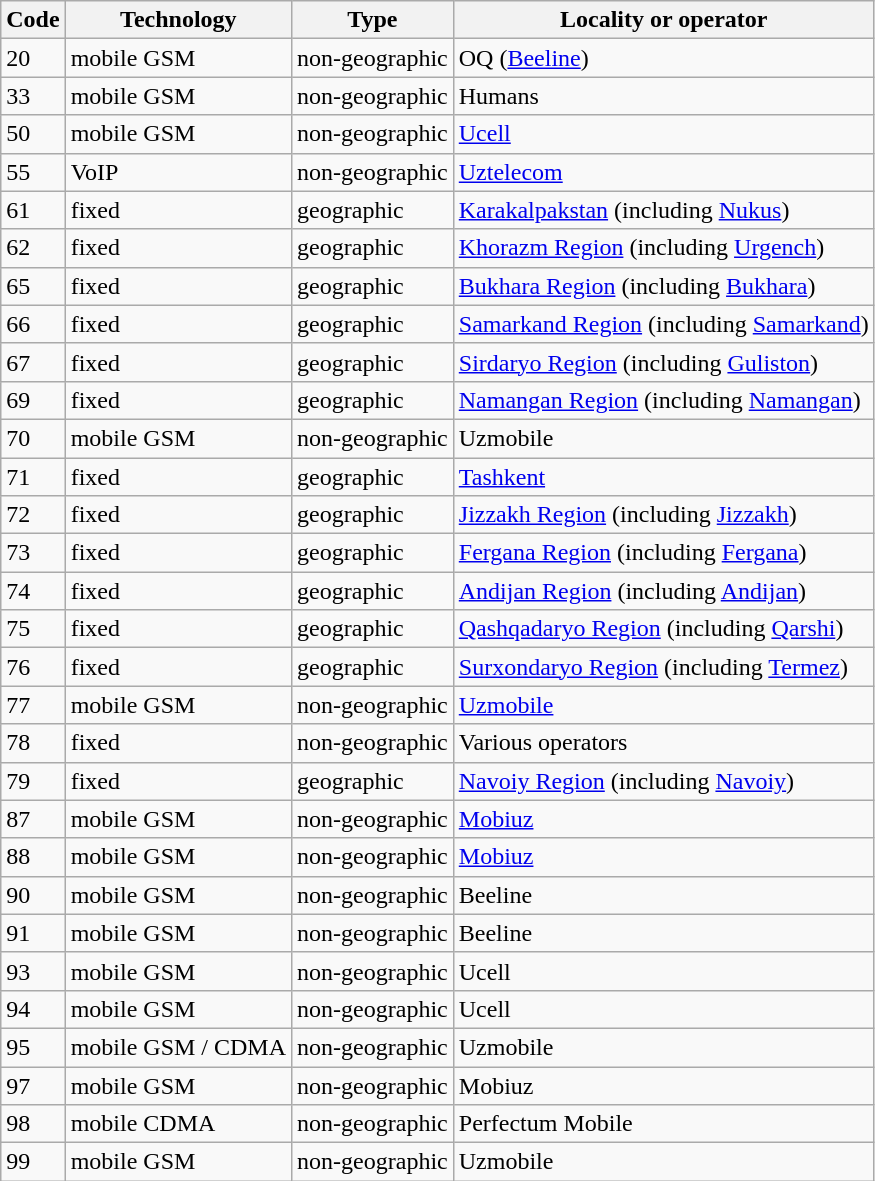<table class="wikitable">
<tr>
<th>Code</th>
<th>Technology</th>
<th>Type</th>
<th>Locality or operator</th>
</tr>
<tr>
<td>20</td>
<td>mobile GSM</td>
<td>non-geographic</td>
<td>OQ (<a href='#'>Beeline</a>)</td>
</tr>
<tr>
<td>33</td>
<td>mobile GSM</td>
<td>non-geographic</td>
<td>Humans</td>
</tr>
<tr>
<td>50</td>
<td>mobile GSM</td>
<td>non-geographic</td>
<td><a href='#'>Ucell</a></td>
</tr>
<tr>
<td>55</td>
<td>VoIP</td>
<td>non-geographic</td>
<td><a href='#'>Uztelecom</a></td>
</tr>
<tr>
<td>61</td>
<td>fixed</td>
<td>geographic</td>
<td><a href='#'>Karakalpakstan</a> (including <a href='#'>Nukus</a>)</td>
</tr>
<tr>
<td>62</td>
<td>fixed</td>
<td>geographic</td>
<td><a href='#'>Khorazm Region</a> (including <a href='#'>Urgench</a>)</td>
</tr>
<tr>
<td>65</td>
<td>fixed</td>
<td>geographic</td>
<td><a href='#'>Bukhara Region</a> (including <a href='#'>Bukhara</a>)</td>
</tr>
<tr>
<td>66</td>
<td>fixed</td>
<td>geographic</td>
<td><a href='#'>Samarkand Region</a> (including <a href='#'>Samarkand</a>)</td>
</tr>
<tr>
<td>67</td>
<td>fixed</td>
<td>geographic</td>
<td><a href='#'>Sirdaryo Region</a> (including <a href='#'>Guliston</a>)</td>
</tr>
<tr>
<td>69</td>
<td>fixed</td>
<td>geographic</td>
<td><a href='#'>Namangan Region</a> (including <a href='#'>Namangan</a>)</td>
</tr>
<tr>
<td>70</td>
<td>mobile GSM</td>
<td>non-geographic</td>
<td>Uzmobile</td>
</tr>
<tr>
<td>71</td>
<td>fixed</td>
<td>geographic</td>
<td><a href='#'>Tashkent</a></td>
</tr>
<tr>
<td>72</td>
<td>fixed</td>
<td>geographic</td>
<td><a href='#'>Jizzakh Region</a> (including <a href='#'>Jizzakh</a>)</td>
</tr>
<tr>
<td>73</td>
<td>fixed</td>
<td>geographic</td>
<td><a href='#'>Fergana Region</a> (including <a href='#'>Fergana</a>)</td>
</tr>
<tr>
<td>74</td>
<td>fixed</td>
<td>geographic</td>
<td><a href='#'>Andijan Region</a> (including <a href='#'>Andijan</a>)</td>
</tr>
<tr>
<td>75</td>
<td>fixed</td>
<td>geographic</td>
<td><a href='#'>Qashqadaryo Region</a> (including <a href='#'>Qarshi</a>)</td>
</tr>
<tr>
<td>76</td>
<td>fixed</td>
<td>geographic</td>
<td><a href='#'>Surxondaryo Region</a> (including <a href='#'>Termez</a>)</td>
</tr>
<tr>
<td>77</td>
<td>mobile GSM</td>
<td>non-geographic</td>
<td><a href='#'>Uzmobile</a></td>
</tr>
<tr>
<td>78</td>
<td>fixed</td>
<td>non-geographic</td>
<td>Various operators</td>
</tr>
<tr>
<td>79</td>
<td>fixed</td>
<td>geographic</td>
<td><a href='#'>Navoiy Region</a> (including <a href='#'>Navoiy</a>)</td>
</tr>
<tr>
<td>87</td>
<td>mobile GSM</td>
<td>non-geographic</td>
<td><a href='#'>Mobiuz</a></td>
</tr>
<tr>
<td>88</td>
<td>mobile GSM</td>
<td>non-geographic</td>
<td><a href='#'>Mobiuz</a></td>
</tr>
<tr>
<td>90</td>
<td>mobile GSM</td>
<td>non-geographic</td>
<td>Beeline</td>
</tr>
<tr>
<td>91</td>
<td>mobile GSM</td>
<td>non-geographic</td>
<td>Beeline</td>
</tr>
<tr>
<td>93</td>
<td>mobile GSM</td>
<td>non-geographic</td>
<td>Ucell</td>
</tr>
<tr>
<td>94</td>
<td>mobile GSM</td>
<td>non-geographic</td>
<td>Ucell</td>
</tr>
<tr>
<td>95</td>
<td>mobile GSM / CDMA</td>
<td>non-geographic</td>
<td>Uzmobile</td>
</tr>
<tr>
<td>97</td>
<td>mobile GSM</td>
<td>non-geographic</td>
<td>Mobiuz</td>
</tr>
<tr>
<td>98</td>
<td>mobile CDMA</td>
<td>non-geographic</td>
<td>Perfectum Mobile</td>
</tr>
<tr>
<td>99</td>
<td>mobile GSM</td>
<td>non-geographic</td>
<td>Uzmobile</td>
</tr>
</table>
